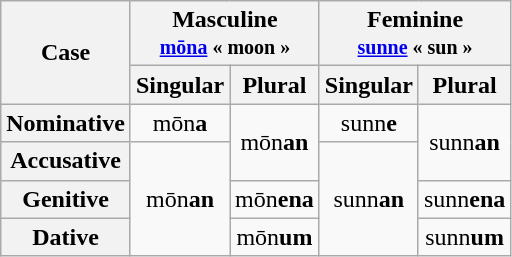<table class="wikitable" style="text-align:center">
<tr>
<th rowspan="2">Case</th>
<th colspan="2">Masculine<br><small><a href='#'>mōna</a> « moon »</small></th>
<th colspan="2">Feminine<br><small><a href='#'>sunne</a> « sun »</small></th>
</tr>
<tr>
<th>Singular</th>
<th>Plural</th>
<th>Singular</th>
<th>Plural</th>
</tr>
<tr>
<th>Nominative</th>
<td>mōn<strong>a</strong></td>
<td rowspan="2">mōn<strong>an</strong></td>
<td>sunn<strong>e</strong></td>
<td rowspan="2">sunn<strong>an</strong></td>
</tr>
<tr>
<th>Accusative</th>
<td rowspan="3">mōn<strong>an</strong></td>
<td rowspan="3">sunn<strong>an</strong></td>
</tr>
<tr>
<th>Genitive</th>
<td>mōn<strong>ena</strong></td>
<td>sunn<strong>ena</strong></td>
</tr>
<tr>
<th>Dative</th>
<td>mōn<strong>um</strong></td>
<td>sunn<strong>um</strong></td>
</tr>
</table>
